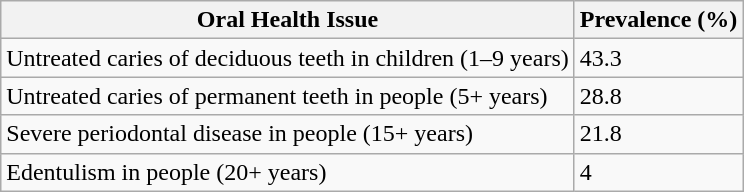<table class="wikitable">
<tr>
<th>Oral Health Issue</th>
<th>Prevalence (%)</th>
</tr>
<tr>
<td>Untreated caries of deciduous teeth in children (1–9 years)</td>
<td>43.3</td>
</tr>
<tr>
<td>Untreated caries of permanent teeth in people (5+ years)</td>
<td>28.8</td>
</tr>
<tr>
<td>Severe periodontal disease in people (15+ years)</td>
<td>21.8</td>
</tr>
<tr>
<td>Edentulism in people (20+ years)</td>
<td>4</td>
</tr>
</table>
